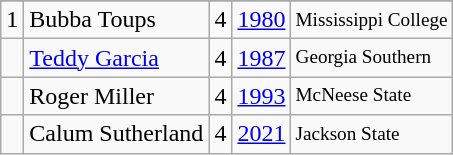<table class="wikitable">
<tr>
</tr>
<tr>
<td>1</td>
<td>Bubba Toups</td>
<td>4</td>
<td><a href='#'>1980</a></td>
<td style="font-size:80%;">Mississippi College</td>
</tr>
<tr>
<td></td>
<td><a href='#'>Teddy Garcia</a></td>
<td>4</td>
<td><a href='#'>1987</a></td>
<td style="font-size:80%;">Georgia Southern</td>
</tr>
<tr>
<td></td>
<td>Roger Miller</td>
<td>4</td>
<td><a href='#'>1993</a></td>
<td style="font-size:80%;">McNeese State</td>
</tr>
<tr>
<td></td>
<td>Calum Sutherland</td>
<td>4</td>
<td><a href='#'>2021</a></td>
<td style="font-size:80%;">Jackson State</td>
</tr>
</table>
